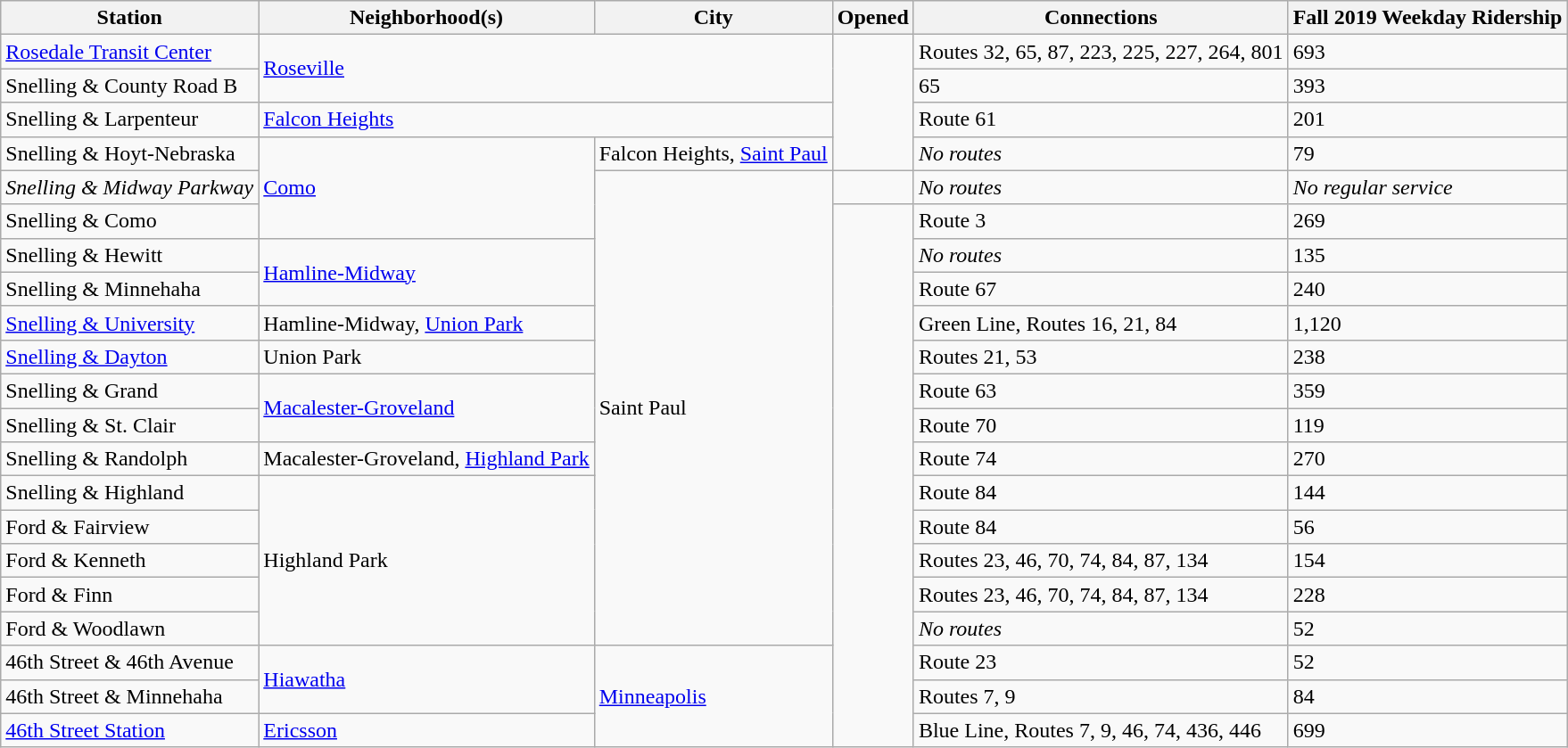<table class="wikitable">
<tr>
<th>Station</th>
<th>Neighborhood(s)<br></th>
<th>City</th>
<th>Opened</th>
<th>Connections </th>
<th>Fall 2019 Weekday Ridership</th>
</tr>
<tr>
<td><a href='#'>Rosedale Transit Center</a></td>
<td colspan=2 rowspan=2><a href='#'>Roseville</a></td>
<td rowspan=4></td>
<td>Routes 32, 65, 87, 223, 225, 227, 264, 801</td>
<td>693</td>
</tr>
<tr>
<td>Snelling & County Road B</td>
<td>65</td>
<td>393</td>
</tr>
<tr>
<td>Snelling & Larpenteur</td>
<td colspan=2><a href='#'>Falcon Heights</a></td>
<td>Route 61</td>
<td>201</td>
</tr>
<tr>
<td>Snelling & Hoyt-Nebraska</td>
<td rowspan=3><a href='#'>Como</a></td>
<td>Falcon Heights, <a href='#'>Saint Paul</a></td>
<td><em>No routes</em></td>
<td>79</td>
</tr>
<tr>
<td><em>Snelling & Midway Parkway</em></td>
<td rowspan=14>Saint Paul</td>
<td></td>
<td><em>No routes</em></td>
<td><em>No regular service</em></td>
</tr>
<tr>
<td>Snelling & Como</td>
<td rowspan=16></td>
<td>Route 3</td>
<td>269</td>
</tr>
<tr>
<td>Snelling & Hewitt</td>
<td rowspan=2><a href='#'>Hamline-Midway</a></td>
<td><em>No routes</em></td>
<td>135</td>
</tr>
<tr>
<td>Snelling & Minnehaha</td>
<td>Route 67</td>
<td>240</td>
</tr>
<tr>
<td><a href='#'>Snelling & University</a></td>
<td>Hamline-Midway, <a href='#'>Union Park</a></td>
<td>Green Line, Routes 16, 21, 84</td>
<td>1,120</td>
</tr>
<tr>
<td><a href='#'>Snelling & Dayton</a></td>
<td>Union Park</td>
<td>Routes 21, 53</td>
<td>238</td>
</tr>
<tr>
<td>Snelling & Grand</td>
<td rowspan=2><a href='#'>Macalester-Groveland</a></td>
<td>Route 63</td>
<td>359</td>
</tr>
<tr>
<td>Snelling & St. Clair</td>
<td>Route 70</td>
<td>119</td>
</tr>
<tr>
<td>Snelling & Randolph</td>
<td>Macalester-Groveland, <a href='#'>Highland Park</a></td>
<td>Route 74</td>
<td>270</td>
</tr>
<tr>
<td>Snelling & Highland</td>
<td rowspan=5>Highland Park</td>
<td>Route 84</td>
<td>144</td>
</tr>
<tr>
<td>Ford & Fairview</td>
<td>Route 84</td>
<td>56</td>
</tr>
<tr>
<td>Ford & Kenneth</td>
<td>Routes 23, 46, 70, 74, 84, 87, 134</td>
<td>154</td>
</tr>
<tr>
<td>Ford & Finn</td>
<td>Routes 23, 46, 70, 74, 84, 87, 134</td>
<td>228</td>
</tr>
<tr>
<td>Ford & Woodlawn</td>
<td><em>No routes</em></td>
<td>52</td>
</tr>
<tr>
<td>46th Street & 46th Avenue</td>
<td rowspan=2><a href='#'>Hiawatha</a></td>
<td rowspan=3><a href='#'>Minneapolis</a></td>
<td>Route 23</td>
<td>52</td>
</tr>
<tr>
<td>46th Street & Minnehaha</td>
<td>Routes 7, 9</td>
<td>84</td>
</tr>
<tr>
<td><a href='#'>46th Street Station</a></td>
<td><a href='#'>Ericsson</a></td>
<td>Blue Line, Routes 7, 9, 46, 74, 436, 446</td>
<td>699</td>
</tr>
</table>
